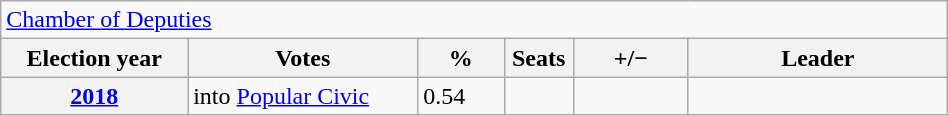<table class="wikitable" style="width:50%; border:1px #aaf solid;">
<tr>
<td colspan=7><a href='#'>Chamber of Deputies</a></td>
</tr>
<tr>
<th style="width:13%;">Election year</th>
<th style="width:16%;">Votes</th>
<th width=6%>%</th>
<th width=1%>Seats</th>
<th width=8%>+/−</th>
<th style="width:18%;">Leader</th>
</tr>
<tr>
<th><a href='#'>2018</a></th>
<td>into <a href='#'>Popular Civic</a></td>
<td>0.54</td>
<td></td>
<td></td>
<td></td>
</tr>
</table>
